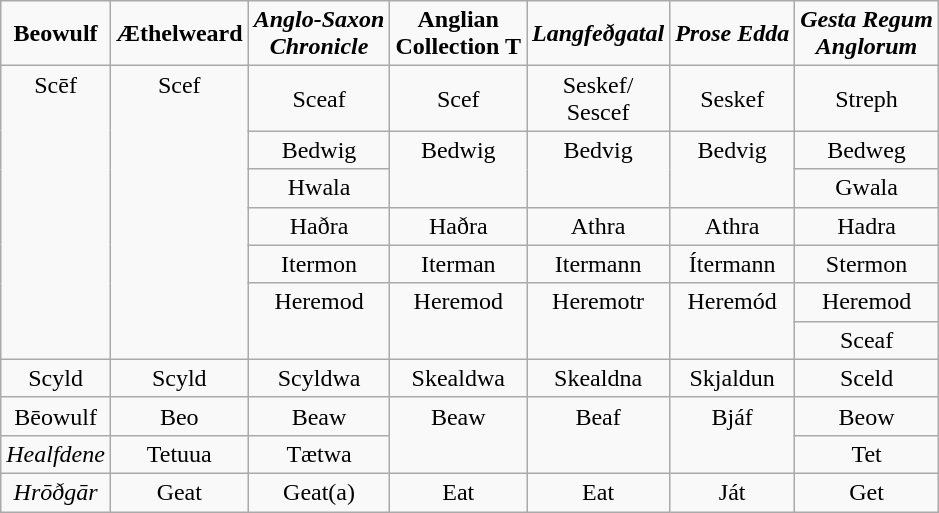<table class="wikitable" style="text-align: center; margin: 0.5em 0px 0.5em 1em;">
<tr>
<td><strong>Beowulf</strong></td>
<td><strong>Æthelweard</strong></td>
<td><strong><em>Anglo-Saxon<br>Chronicle</em></strong></td>
<td><strong>Anglian<br>Collection T</strong></td>
<td><strong><em>Langfeðgatal</em></strong></td>
<td><strong><em>Prose Edda</em></strong></td>
<td><strong><em>Gesta Regum<br>Anglorum</em></strong></td>
</tr>
<tr>
<td rowspan="7" valign="top">Scēf</td>
<td rowspan="7" valign="top">Scef</td>
<td>Sceaf</td>
<td>Scef</td>
<td>Seskef/<br>Sescef</td>
<td>Seskef</td>
<td>Streph</td>
</tr>
<tr>
<td>Bedwig</td>
<td rowspan="2" valign="top">Bedwig</td>
<td rowspan="2" valign="top">Bedvig</td>
<td rowspan="2" valign="top">Bedvig</td>
<td>Bedweg</td>
</tr>
<tr>
<td>Hwala</td>
<td>Gwala</td>
</tr>
<tr>
<td>Haðra</td>
<td>Haðra</td>
<td>Athra</td>
<td>Athra</td>
<td>Hadra</td>
</tr>
<tr>
<td>Itermon</td>
<td>Iterman</td>
<td>Itermann</td>
<td>Ítermann</td>
<td>Stermon</td>
</tr>
<tr>
<td rowspan="2" valign="top">Heremod</td>
<td rowspan="2" valign="top">Heremod</td>
<td rowspan="2" valign="top">Heremotr</td>
<td rowspan="2" valign="top">Heremód</td>
<td>Heremod</td>
</tr>
<tr>
<td>Sceaf</td>
</tr>
<tr>
<td>Scyld</td>
<td>Scyld</td>
<td>Scyldwa</td>
<td>Skealdwa</td>
<td>Skealdna</td>
<td>Skjaldun</td>
<td>Sceld</td>
</tr>
<tr>
<td>Bēowulf</td>
<td>Beo</td>
<td>Beaw</td>
<td rowspan="2" valign="top">Beaw</td>
<td rowspan="2" valign="top">Beaf</td>
<td rowspan="2" valign="top">Bjáf</td>
<td>Beow</td>
</tr>
<tr>
<td><em>Healfdene</em></td>
<td>Tetuua</td>
<td>Tætwa</td>
<td>Tet</td>
</tr>
<tr>
<td><em>Hrōðgār</em></td>
<td>Geat</td>
<td>Geat(a)</td>
<td>Eat</td>
<td>Eat</td>
<td>Ját</td>
<td>Get</td>
</tr>
</table>
